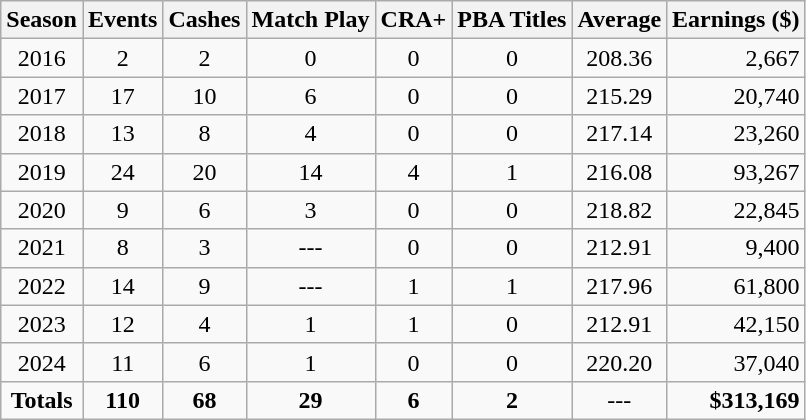<table class="wikitable" style="text-align:center">
<tr>
<th>Season</th>
<th>Events</th>
<th>Cashes</th>
<th>Match Play</th>
<th>CRA+</th>
<th>PBA Titles</th>
<th>Average</th>
<th>Earnings ($)</th>
</tr>
<tr>
<td>2016</td>
<td>2</td>
<td>2</td>
<td>0</td>
<td>0</td>
<td>0</td>
<td>208.36</td>
<td align="right">2,667</td>
</tr>
<tr>
<td>2017</td>
<td>17</td>
<td>10</td>
<td>6</td>
<td>0</td>
<td>0</td>
<td>215.29</td>
<td align="right">20,740</td>
</tr>
<tr>
<td>2018</td>
<td>13</td>
<td>8</td>
<td>4</td>
<td>0</td>
<td>0</td>
<td>217.14</td>
<td align="right">23,260</td>
</tr>
<tr>
<td>2019</td>
<td>24</td>
<td>20</td>
<td>14</td>
<td>4</td>
<td>1</td>
<td>216.08</td>
<td align="right">93,267</td>
</tr>
<tr>
<td>2020</td>
<td>9</td>
<td>6</td>
<td>3</td>
<td>0</td>
<td>0</td>
<td>218.82</td>
<td align="right">22,845</td>
</tr>
<tr>
<td>2021</td>
<td>8</td>
<td>3</td>
<td>---</td>
<td>0</td>
<td>0</td>
<td>212.91</td>
<td align="right">9,400</td>
</tr>
<tr>
<td>2022</td>
<td>14</td>
<td>9</td>
<td>---</td>
<td>1</td>
<td>1</td>
<td>217.96</td>
<td align="right">61,800</td>
</tr>
<tr>
<td>2023</td>
<td>12</td>
<td>4</td>
<td>1</td>
<td>1</td>
<td>0</td>
<td>212.91</td>
<td align="right">42,150</td>
</tr>
<tr>
<td>2024</td>
<td>11</td>
<td>6</td>
<td>1</td>
<td>0</td>
<td>0</td>
<td>220.20</td>
<td align="right">37,040</td>
</tr>
<tr>
<td><strong>Totals</strong></td>
<td><strong>110</strong></td>
<td><strong>68</strong></td>
<td><strong>29</strong></td>
<td><strong>6</strong></td>
<td><strong>2</strong></td>
<td>---</td>
<td align="right"><strong>$313,169</strong></td>
</tr>
</table>
